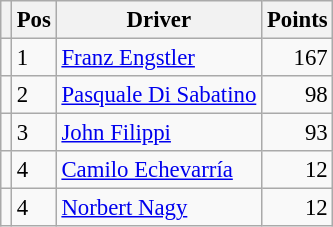<table class="wikitable" style="font-size: 95%;">
<tr>
<th></th>
<th>Pos</th>
<th>Driver</th>
<th>Points</th>
</tr>
<tr>
<td align="left"></td>
<td>1</td>
<td> <a href='#'>Franz Engstler</a></td>
<td align="right">167</td>
</tr>
<tr>
<td align="left"></td>
<td>2</td>
<td> <a href='#'>Pasquale Di Sabatino</a></td>
<td align="right">98</td>
</tr>
<tr>
<td align="left"></td>
<td>3</td>
<td> <a href='#'>John Filippi</a></td>
<td align="right">93</td>
</tr>
<tr>
<td align="left"></td>
<td>4</td>
<td> <a href='#'>Camilo Echevarría</a></td>
<td align="right">12</td>
</tr>
<tr>
<td align="left"></td>
<td>4</td>
<td> <a href='#'>Norbert Nagy</a></td>
<td align="right">12</td>
</tr>
</table>
